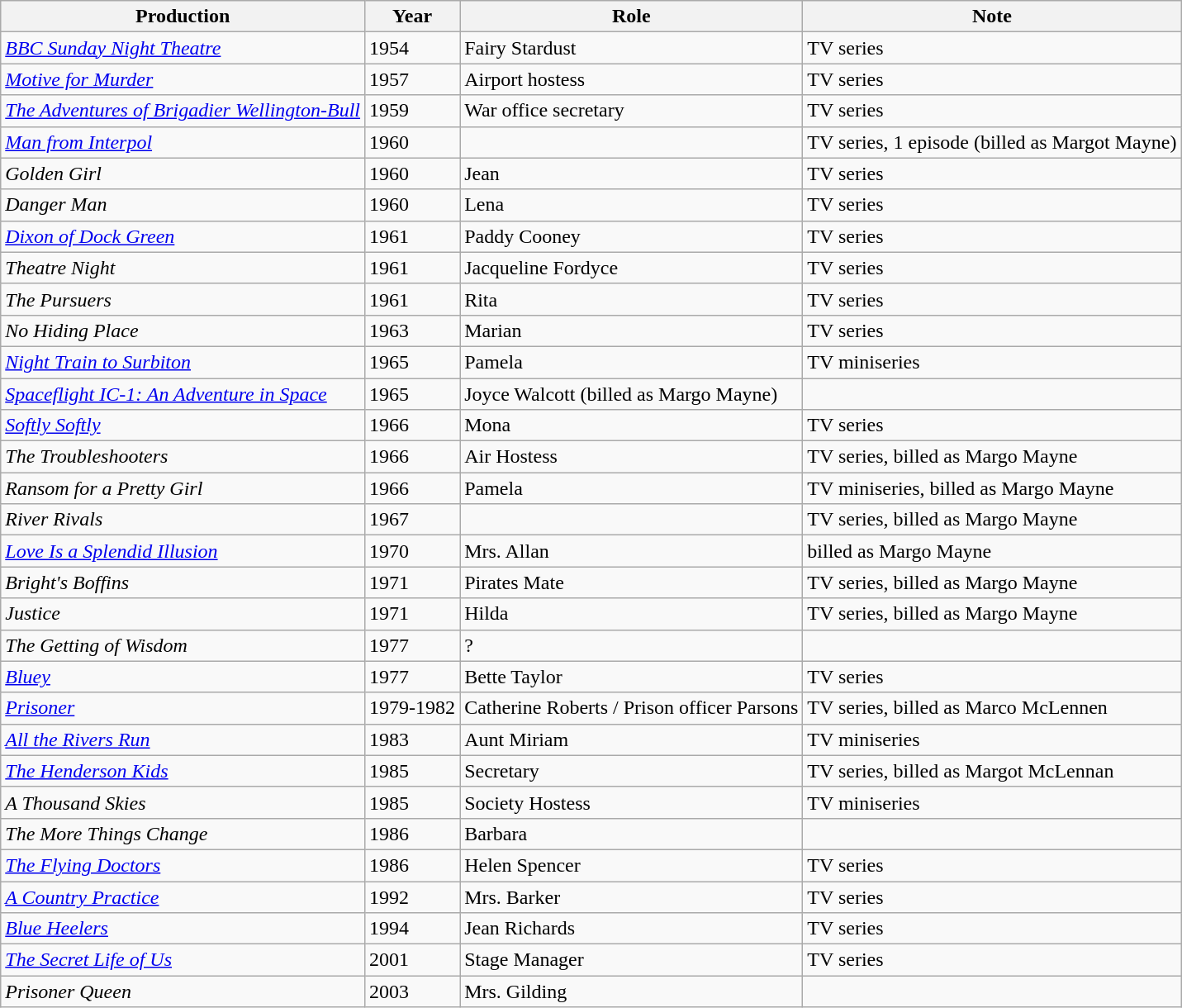<table class="wikitable sortable">
<tr>
<th>Production</th>
<th>Year</th>
<th>Role</th>
<th>Note</th>
</tr>
<tr>
<td><em><a href='#'>BBC Sunday Night Theatre</a></em></td>
<td>1954</td>
<td>Fairy Stardust</td>
<td>TV series</td>
</tr>
<tr>
<td><em><a href='#'>Motive for Murder</a></em></td>
<td>1957</td>
<td>Airport hostess</td>
<td>TV series</td>
</tr>
<tr>
<td><em><a href='#'>The Adventures of Brigadier Wellington-Bull</a></em></td>
<td>1959</td>
<td>War office secretary</td>
<td>TV series</td>
</tr>
<tr>
<td><em><a href='#'>Man from Interpol</a></em></td>
<td>1960</td>
<td></td>
<td>TV series, 1 episode (billed as Margot Mayne)</td>
</tr>
<tr>
<td><em>Golden Girl</em></td>
<td>1960</td>
<td>Jean</td>
<td>TV series</td>
</tr>
<tr>
<td><em>Danger Man</em></td>
<td>1960</td>
<td>Lena</td>
<td>TV series</td>
</tr>
<tr>
<td><em><a href='#'>Dixon of Dock Green</a></em></td>
<td>1961</td>
<td>Paddy Cooney</td>
<td>TV series</td>
</tr>
<tr>
<td><em>Theatre Night</em></td>
<td>1961</td>
<td>Jacqueline Fordyce</td>
<td>TV series</td>
</tr>
<tr>
<td><em>The Pursuers</em></td>
<td>1961</td>
<td>Rita</td>
<td>TV series</td>
</tr>
<tr>
<td><em>No Hiding Place</em></td>
<td>1963</td>
<td>Marian</td>
<td>TV series</td>
</tr>
<tr>
<td><em><a href='#'>Night Train to Surbiton</a></em></td>
<td>1965</td>
<td>Pamela</td>
<td>TV miniseries</td>
</tr>
<tr>
<td><em><a href='#'>Spaceflight IC-1: An Adventure in Space</a></em></td>
<td>1965</td>
<td>Joyce Walcott (billed as Margo Mayne)</td>
</tr>
<tr>
<td><em><a href='#'>Softly Softly</a></em></td>
<td>1966</td>
<td>Mona</td>
<td>TV series</td>
</tr>
<tr>
<td><em>The Troubleshooters</em></td>
<td>1966</td>
<td>Air Hostess</td>
<td>TV series, billed as Margo Mayne</td>
</tr>
<tr>
<td><em>Ransom for a Pretty Girl</em></td>
<td>1966</td>
<td>Pamela</td>
<td>TV miniseries, billed as Margo Mayne</td>
</tr>
<tr>
<td><em>River Rivals</em></td>
<td>1967</td>
<td></td>
<td>TV series, billed as Margo Mayne</td>
</tr>
<tr>
<td><em><a href='#'>Love Is a Splendid Illusion</a></em></td>
<td>1970</td>
<td>Mrs. Allan</td>
<td>billed as Margo Mayne</td>
</tr>
<tr>
<td><em>Bright's Boffins</em></td>
<td>1971</td>
<td>Pirates Mate</td>
<td>TV series, billed as Margo Mayne</td>
</tr>
<tr>
<td><em>Justice</em></td>
<td>1971</td>
<td>Hilda</td>
<td>TV series, billed as Margo Mayne</td>
</tr>
<tr>
<td><em>The Getting of Wisdom</em></td>
<td>1977</td>
<td>?</td>
</tr>
<tr>
<td><em><a href='#'>Bluey</a></em></td>
<td>1977</td>
<td>Bette Taylor</td>
<td>TV series</td>
</tr>
<tr>
<td><em><a href='#'>Prisoner</a></em></td>
<td>1979-1982</td>
<td>Catherine Roberts / Prison officer Parsons</td>
<td>TV series, billed as Marco McLennen</td>
</tr>
<tr>
<td><em><a href='#'>All the Rivers Run</a></em></td>
<td>1983</td>
<td>Aunt Miriam</td>
<td>TV miniseries</td>
</tr>
<tr>
<td><em><a href='#'>The Henderson Kids</a></em></td>
<td>1985</td>
<td>Secretary</td>
<td>TV series, billed as Margot McLennan</td>
</tr>
<tr>
<td><em>A Thousand Skies</em></td>
<td>1985</td>
<td>Society Hostess</td>
<td>TV miniseries</td>
</tr>
<tr>
<td><em>The More Things Change</em></td>
<td>1986</td>
<td>Barbara</td>
</tr>
<tr>
<td><em><a href='#'>The Flying Doctors</a></em></td>
<td>1986</td>
<td>Helen Spencer</td>
<td>TV series</td>
</tr>
<tr>
<td><em><a href='#'>A Country Practice</a></em></td>
<td>1992</td>
<td>Mrs. Barker</td>
<td>TV series</td>
</tr>
<tr>
<td><em><a href='#'>Blue Heelers</a></em></td>
<td>1994</td>
<td>Jean Richards</td>
<td>TV series</td>
</tr>
<tr>
<td><em><a href='#'>The Secret Life of Us</a></em></td>
<td>2001</td>
<td>Stage Manager</td>
<td>TV series</td>
</tr>
<tr>
<td><em>Prisoner Queen</em></td>
<td>2003</td>
<td>Mrs. Gilding</td>
</tr>
</table>
